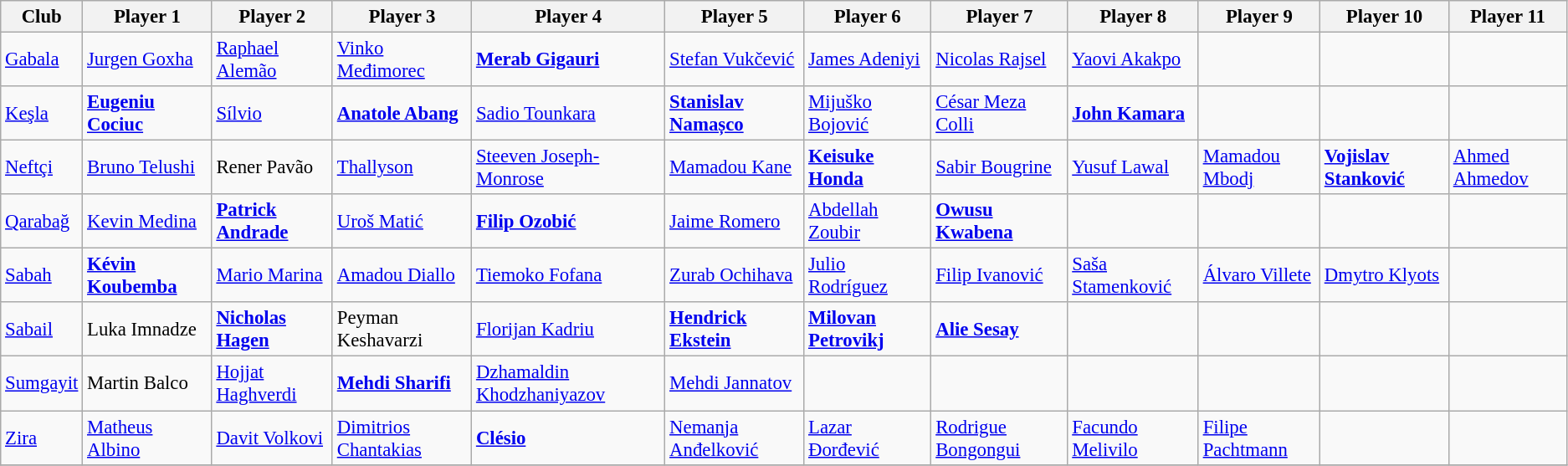<table class="wikitable" style="font-size:95%;">
<tr>
<th>Club</th>
<th>Player 1</th>
<th>Player 2</th>
<th>Player 3</th>
<th>Player 4</th>
<th>Player 5</th>
<th>Player 6</th>
<th>Player 7</th>
<th>Player 8</th>
<th>Player 9</th>
<th>Player 10</th>
<th>Player 11</th>
</tr>
<tr>
<td><a href='#'>Gabala</a></td>
<td> <a href='#'>Jurgen Goxha</a></td>
<td> <a href='#'>Raphael Alemão</a></td>
<td> <a href='#'>Vinko Međimorec</a></td>
<td> <strong><a href='#'>Merab Gigauri</a></strong></td>
<td> <a href='#'>Stefan Vukčević</a></td>
<td> <a href='#'>James Adeniyi</a></td>
<td> <a href='#'>Nicolas Rajsel</a></td>
<td> <a href='#'>Yaovi Akakpo</a></td>
<td></td>
<td></td>
<td></td>
</tr>
<tr>
<td><a href='#'>Keşla</a></td>
<td> <strong><a href='#'>Eugeniu Cociuc</a></strong></td>
<td> <a href='#'>Sílvio</a></td>
<td> <strong><a href='#'>Anatole Abang</a></strong></td>
<td> <a href='#'>Sadio Tounkara</a></td>
<td> <strong><a href='#'>Stanislav Namașco</a></strong></td>
<td> <a href='#'>Mijuško Bojović</a></td>
<td> <a href='#'>César Meza Colli</a></td>
<td> <strong><a href='#'>John Kamara</a></strong></td>
<td></td>
<td></td>
<td></td>
</tr>
<tr>
<td><a href='#'>Neftçi</a></td>
<td> <a href='#'>Bruno Telushi</a></td>
<td> Rener Pavão</td>
<td> <a href='#'>Thallyson</a></td>
<td> <a href='#'>Steeven Joseph-Monrose</a></td>
<td> <a href='#'>Mamadou Kane</a></td>
<td> <strong><a href='#'>Keisuke Honda</a></strong></td>
<td> <a href='#'>Sabir Bougrine</a></td>
<td> <a href='#'>Yusuf Lawal</a></td>
<td> <a href='#'>Mamadou Mbodj</a></td>
<td> <strong><a href='#'>Vojislav Stanković</a></strong></td>
<td> <a href='#'>Ahmed Ahmedov</a></td>
</tr>
<tr>
<td><a href='#'>Qarabağ</a></td>
<td> <a href='#'>Kevin Medina</a></td>
<td> <strong><a href='#'>Patrick Andrade</a></strong></td>
<td> <a href='#'>Uroš Matić</a></td>
<td> <strong><a href='#'>Filip Ozobić</a></strong></td>
<td> <a href='#'>Jaime Romero</a></td>
<td> <a href='#'>Abdellah Zoubir</a></td>
<td> <strong><a href='#'>Owusu Kwabena</a></strong></td>
<td></td>
<td></td>
<td></td>
<td></td>
</tr>
<tr>
<td><a href='#'>Sabah</a></td>
<td> <strong><a href='#'>Kévin Koubemba</a></strong></td>
<td> <a href='#'>Mario Marina</a></td>
<td> <a href='#'>Amadou Diallo</a></td>
<td> <a href='#'>Tiemoko Fofana</a></td>
<td> <a href='#'>Zurab Ochihava</a></td>
<td> <a href='#'>Julio Rodríguez</a></td>
<td> <a href='#'>Filip Ivanović</a></td>
<td> <a href='#'>Saša Stamenković</a></td>
<td> <a href='#'>Álvaro Villete</a></td>
<td> <a href='#'>Dmytro Klyots</a></td>
<td></td>
</tr>
<tr>
<td><a href='#'>Sabail</a></td>
<td> Luka Imnadze</td>
<td> <strong><a href='#'>Nicholas Hagen</a></strong></td>
<td> Peyman Keshavarzi</td>
<td> <a href='#'>Florijan Kadriu</a></td>
<td> <strong><a href='#'>Hendrick Ekstein</a></strong></td>
<td> <strong><a href='#'>Milovan Petrovikj</a></strong></td>
<td> <strong><a href='#'>Alie Sesay</a></strong></td>
<td></td>
<td></td>
<td></td>
<td></td>
</tr>
<tr>
<td><a href='#'>Sumgayit</a></td>
<td> Martin Balco</td>
<td> <a href='#'>Hojjat Haghverdi</a></td>
<td> <strong><a href='#'>Mehdi Sharifi</a></strong></td>
<td> <a href='#'>Dzhamaldin Khodzhaniyazov</a></td>
<td> <a href='#'>Mehdi Jannatov</a></td>
<td></td>
<td></td>
<td></td>
<td></td>
<td></td>
<td></td>
</tr>
<tr>
<td><a href='#'>Zira</a></td>
<td> <a href='#'>Matheus Albino</a></td>
<td> <a href='#'>Davit Volkovi</a></td>
<td> <a href='#'>Dimitrios Chantakias</a></td>
<td> <strong><a href='#'>Clésio</a></strong></td>
<td> <a href='#'>Nemanja Anđelković</a></td>
<td> <a href='#'>Lazar Đorđević</a></td>
<td> <a href='#'>Rodrigue Bongongui</a></td>
<td> <a href='#'>Facundo Melivilo</a></td>
<td> <a href='#'>Filipe Pachtmann</a></td>
<td></td>
<td></td>
</tr>
<tr>
</tr>
</table>
